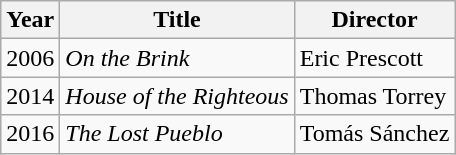<table class="wikitable">
<tr>
<th>Year</th>
<th>Title</th>
<th>Director</th>
</tr>
<tr>
<td>2006</td>
<td><em>On the Brink</em></td>
<td>Eric Prescott</td>
</tr>
<tr>
<td>2014</td>
<td><em>House of the Righteous</em></td>
<td>Thomas Torrey</td>
</tr>
<tr>
<td>2016</td>
<td><em>The Lost Pueblo</em></td>
<td>Tomás Sánchez</td>
</tr>
</table>
